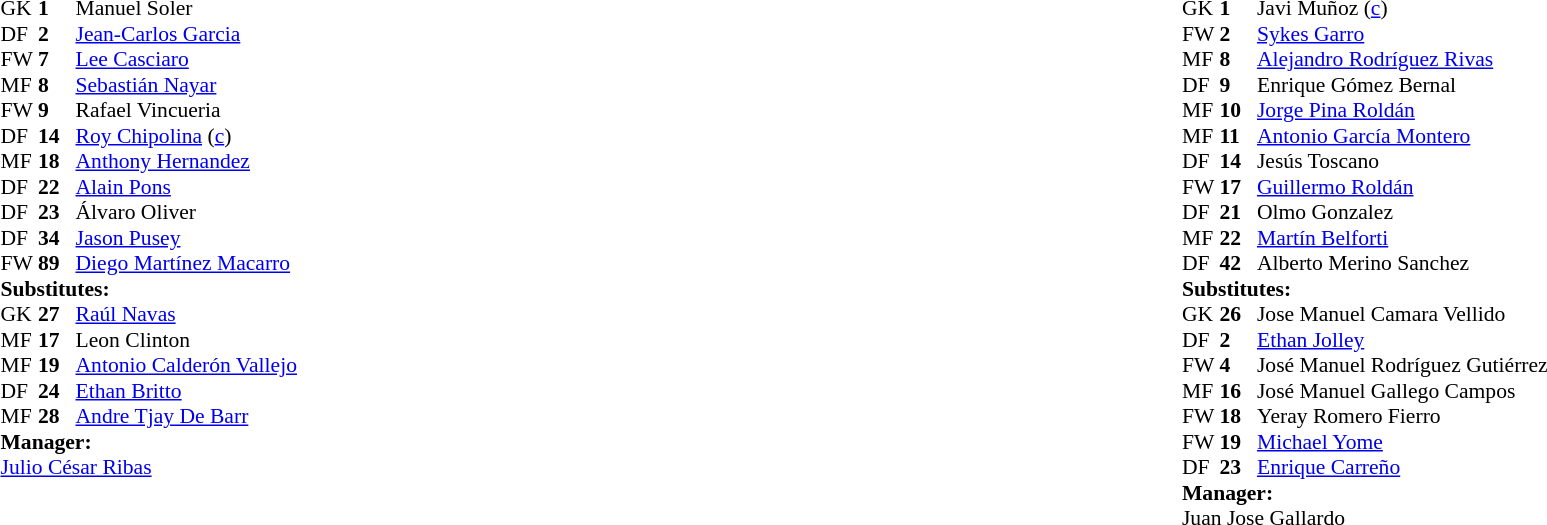<table style="width:100%">
<tr>
<td style="vertical-align:top;width:40%"><br><table style="font-size:90%" cellspacing="0" cellpadding="0">
<tr>
<th width=25></th>
<th width=25></th>
</tr>
<tr>
<td>GK</td>
<td><strong>1</strong></td>
<td> Manuel Soler</td>
</tr>
<tr>
<td>DF</td>
<td><strong>2</strong></td>
<td> <a href='#'>Jean-Carlos Garcia</a></td>
<td></td>
</tr>
<tr>
<td>FW</td>
<td><strong>7</strong></td>
<td> <a href='#'>Lee Casciaro</a></td>
<td></td>
</tr>
<tr>
<td>MF</td>
<td><strong>8</strong></td>
<td> <a href='#'>Sebastián Nayar</a></td>
<td></td>
</tr>
<tr>
<td>FW</td>
<td><strong>9</strong></td>
<td> Rafael Vincueria</td>
<td></td>
</tr>
<tr>
<td>DF</td>
<td><strong>14</strong></td>
<td> <a href='#'>Roy Chipolina</a> (<a href='#'>c</a>)</td>
</tr>
<tr>
<td>MF</td>
<td><strong>18</strong></td>
<td> <a href='#'>Anthony Hernandez</a></td>
<td></td>
</tr>
<tr>
<td>DF</td>
<td><strong>22</strong></td>
<td>  <a href='#'>Alain Pons</a></td>
<td></td>
</tr>
<tr>
<td>DF</td>
<td><strong>23</strong></td>
<td> Álvaro Oliver</td>
<td></td>
<td></td>
</tr>
<tr>
<td>DF</td>
<td><strong>34</strong></td>
<td> <a href='#'>Jason Pusey</a></td>
<td></td>
<td></td>
</tr>
<tr>
<td>FW</td>
<td><strong>89</strong></td>
<td> <a href='#'>Diego Martínez Macarro</a></td>
<td></td>
</tr>
<tr>
<td colspan=3><strong>Substitutes:</strong></td>
</tr>
<tr>
<td>GK</td>
<td><strong>27</strong></td>
<td> <a href='#'>Raúl Navas</a></td>
<td></td>
</tr>
<tr>
<td>MF</td>
<td><strong>17</strong></td>
<td> Leon Clinton</td>
<td></td>
</tr>
<tr>
<td>MF</td>
<td><strong>19</strong></td>
<td> <a href='#'>Antonio Calderón Vallejo</a></td>
<td></td>
<td></td>
</tr>
<tr>
<td>DF</td>
<td><strong>24</strong></td>
<td> <a href='#'>Ethan Britto</a></td>
<td></td>
<td></td>
</tr>
<tr>
<td>MF</td>
<td><strong>28</strong></td>
<td> <a href='#'>Andre Tjay De Barr</a></td>
<td></td>
<td></td>
</tr>
<tr>
<td colspan=3><strong>Manager:</strong></td>
</tr>
<tr>
<td colspan=4> <a href='#'>Julio César Ribas</a></td>
</tr>
</table>
</td>
<td style="vertical-align:top;width:50%"><br><table cellspacing="0" cellpadding="0" style="font-size:90%; margin:auto">
<tr>
<th width=25></th>
<th width=25></th>
</tr>
<tr>
<td>GK</td>
<td><strong>1</strong></td>
<td> Javi Muñoz (<a href='#'>c</a>)</td>
<td></td>
</tr>
<tr>
<td>FW</td>
<td><strong>2</strong></td>
<td> <a href='#'>Sykes Garro</a></td>
<td></td>
</tr>
<tr>
<td>MF</td>
<td><strong>8</strong></td>
<td> <a href='#'>Alejandro Rodríguez Rivas</a></td>
<td> </td>
</tr>
<tr>
<td>DF</td>
<td><strong>9</strong></td>
<td> Enrique Gómez Bernal</td>
</tr>
<tr>
<td>MF</td>
<td><strong>10</strong></td>
<td> <a href='#'>Jorge Pina Roldán</a></td>
<td></td>
</tr>
<tr>
<td>MF</td>
<td><strong>11</strong></td>
<td> <a href='#'>Antonio García Montero</a></td>
<td></td>
</tr>
<tr>
<td>DF</td>
<td><strong>14</strong></td>
<td> Jesús Toscano</td>
<td></td>
</tr>
<tr>
<td>FW</td>
<td><strong>17</strong></td>
<td> <a href='#'>Guillermo Roldán</a></td>
<td></td>
</tr>
<tr>
<td>DF</td>
<td><strong>21</strong></td>
<td> Olmo Gonzalez</td>
<td></td>
</tr>
<tr>
<td>MF</td>
<td><strong>22</strong></td>
<td> <a href='#'>Martín Belforti</a></td>
<td></td>
</tr>
<tr>
<td>DF</td>
<td><strong>42</strong></td>
<td> Alberto Merino Sanchez</td>
<td></td>
</tr>
<tr>
<td colspan=3><strong>Substitutes:</strong></td>
</tr>
<tr>
<td>GK</td>
<td><strong>26</strong></td>
<td> Jose Manuel Camara Vellido</td>
</tr>
<tr>
<td>DF</td>
<td><strong>2</strong></td>
<td> <a href='#'>Ethan Jolley</a></td>
</tr>
<tr>
<td>FW</td>
<td><strong>4</strong></td>
<td> José Manuel Rodríguez Gutiérrez</td>
<td></td>
</tr>
<tr>
<td>MF</td>
<td><strong>16</strong></td>
<td>  José Manuel Gallego Campos</td>
<td></td>
</tr>
<tr>
<td>FW</td>
<td><strong>18</strong></td>
<td> Yeray Romero Fierro</td>
<td></td>
</tr>
<tr>
<td>FW</td>
<td><strong>19</strong></td>
<td> <a href='#'>Michael Yome</a></td>
<td></td>
</tr>
<tr>
<td>DF</td>
<td><strong>23</strong></td>
<td> <a href='#'>Enrique Carreño</a></td>
<td></td>
</tr>
<tr>
<td colspan=3><strong>Manager:</strong></td>
</tr>
<tr>
<td colspan=4> Juan Jose Gallardo</td>
</tr>
</table>
</td>
</tr>
</table>
